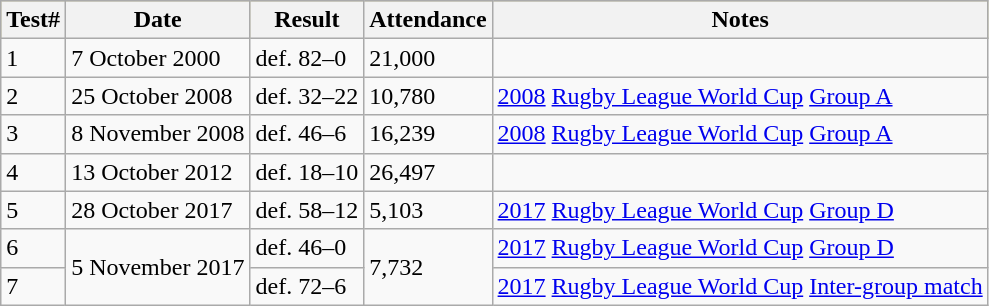<table class="wikitable">
<tr style="background:#bdb76b;">
<th>Test#</th>
<th>Date</th>
<th>Result</th>
<th>Attendance</th>
<th>Notes</th>
</tr>
<tr>
<td>1</td>
<td>7 October 2000</td>
<td> def.  82–0</td>
<td>21,000</td>
<td></td>
</tr>
<tr>
<td>2</td>
<td>25 October 2008</td>
<td> def.  32–22</td>
<td>10,780</td>
<td><a href='#'>2008</a> <a href='#'>Rugby League World Cup</a> <a href='#'>Group A</a></td>
</tr>
<tr>
<td>3</td>
<td>8 November 2008</td>
<td> def.  46–6</td>
<td>16,239</td>
<td><a href='#'>2008</a> <a href='#'>Rugby League World Cup</a> <a href='#'>Group A</a></td>
</tr>
<tr>
<td>4</td>
<td>13 October 2012</td>
<td> def.  18–10</td>
<td>26,497</td>
<td></td>
</tr>
<tr>
<td>5</td>
<td>28 October 2017</td>
<td> def.  58–12</td>
<td>5,103</td>
<td><a href='#'>2017</a> <a href='#'>Rugby League World Cup</a> <a href='#'>Group D</a></td>
</tr>
<tr>
<td>6</td>
<td rowspan="2">5 November 2017</td>
<td> def.  46–0</td>
<td rowspan="2">7,732</td>
<td><a href='#'>2017</a> <a href='#'>Rugby League World Cup</a> <a href='#'>Group D</a></td>
</tr>
<tr>
<td>7</td>
<td> def.  72–6</td>
<td><a href='#'>2017</a> <a href='#'>Rugby League World Cup</a> <a href='#'>Inter-group match</a></td>
</tr>
</table>
